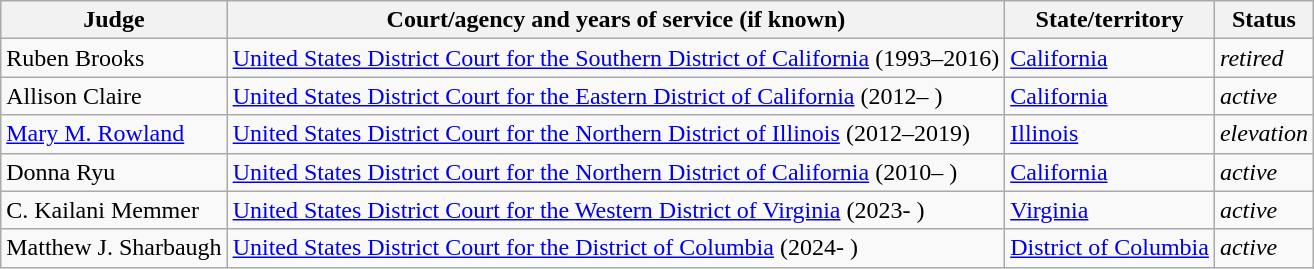<table class="wikitable sortable">
<tr>
<th>Judge</th>
<th>Court/agency and years of service (if known)</th>
<th>State/territory</th>
<th>Status</th>
</tr>
<tr>
<td>Ruben Brooks</td>
<td><a href='#'>United States District Court for the Southern District of California</a> (1993–2016)</td>
<td><a href='#'>California</a></td>
<td><em>retired</em></td>
</tr>
<tr>
<td>Allison Claire</td>
<td><a href='#'>United States District Court for the Eastern District of California</a> (2012– )</td>
<td><a href='#'>California</a></td>
<td><em>active</em></td>
</tr>
<tr>
<td><a href='#'>Mary M. Rowland</a></td>
<td><a href='#'>United States District Court for the Northern District of Illinois</a> (2012–2019)</td>
<td><a href='#'>Illinois</a></td>
<td><em>elevation</em></td>
</tr>
<tr>
<td>Donna Ryu</td>
<td><a href='#'>United States District Court for the Northern District of California</a> (2010– )</td>
<td><a href='#'>California</a></td>
<td><em>active</em></td>
</tr>
<tr>
<td>C. Kailani Memmer</td>
<td><a href='#'>United States District Court for the Western District of Virginia</a> (2023- )</td>
<td><a href='#'>Virginia</a></td>
<td><em>active</em></td>
</tr>
<tr>
<td>Matthew J. Sharbaugh</td>
<td><a href='#'>United States District Court for the District of Columbia</a> (2024- )</td>
<td><a href='#'>District of Columbia</a></td>
<td><em>active</em></td>
</tr>
</table>
